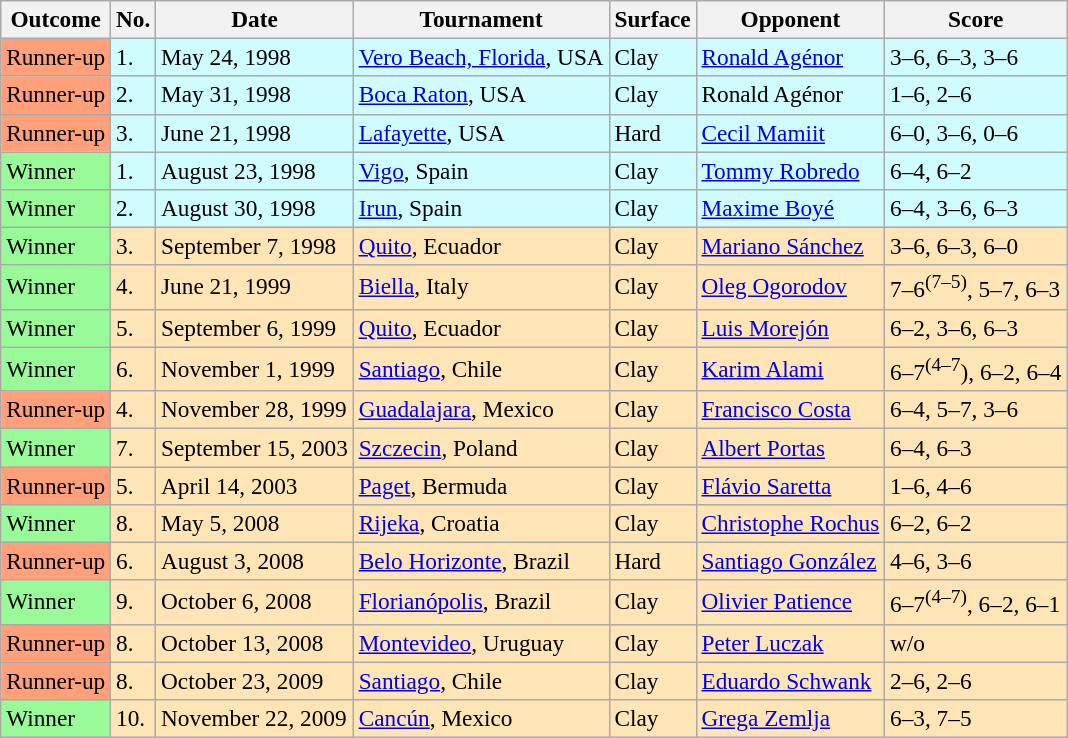<table class=wikitable style=font-size:97%>
<tr>
<th>Outcome</th>
<th>No.</th>
<th>Date</th>
<th>Tournament</th>
<th>Surface</th>
<th>Opponent</th>
<th>Score</th>
</tr>
<tr style="background:#cffcff;">
<td style="background:#ffa07a;">Runner-up</td>
<td>1.</td>
<td>May 24, 1998</td>
<td><a href='#'>Vero Beach, Florida</a>, USA</td>
<td>Clay</td>
<td> <a href='#'>Ronald Agénor</a></td>
<td>3–6, 6–3, 3–6</td>
</tr>
<tr style="background:#cffcff;">
<td style="background:#ffa07a;">Runner-up</td>
<td>2.</td>
<td>May 31, 1998</td>
<td><a href='#'>Boca Raton</a>, USA</td>
<td>Clay</td>
<td> Ronald Agénor</td>
<td>1–6, 2–6</td>
</tr>
<tr style="background:#cffcff;">
<td style="background:#ffa07a;">Runner-up</td>
<td>3.</td>
<td>June 21, 1998</td>
<td><a href='#'>Lafayette</a>, USA</td>
<td>Hard</td>
<td> <a href='#'>Cecil Mamiit</a></td>
<td>6–0, 3–6, 0–6</td>
</tr>
<tr style="background:#cffcff;">
<td style="background:#98fb98;">Winner</td>
<td>1.</td>
<td>August 23, 1998</td>
<td><a href='#'>Vigo</a>, Spain</td>
<td>Clay</td>
<td> <a href='#'>Tommy Robredo</a></td>
<td>6–4, 6–2</td>
</tr>
<tr style="background:#cffcff;">
<td style="background:#98fb98;">Winner</td>
<td>2.</td>
<td>August 30, 1998</td>
<td><a href='#'>Irun</a>, Spain</td>
<td>Clay</td>
<td> <a href='#'>Maxime Boyé</a></td>
<td>6–4, 3–6, 6–3</td>
</tr>
<tr style="background:moccasin;">
<td style="background:#98fb98;">Winner</td>
<td>3.</td>
<td>September 7, 1998</td>
<td><a href='#'>Quito</a>, Ecuador</td>
<td>Clay</td>
<td> <a href='#'>Mariano Sánchez</a></td>
<td>3–6, 6–3, 6–0</td>
</tr>
<tr style="background:moccasin;">
<td style="background:#98fb98;">Winner</td>
<td>4.</td>
<td>June 21, 1999</td>
<td><a href='#'>Biella</a>, Italy</td>
<td>Clay</td>
<td> <a href='#'>Oleg Ogorodov</a></td>
<td>7–6<sup>(7–5)</sup>, 5–7, 6–3</td>
</tr>
<tr style="background:moccasin;">
<td style="background:#98fb98;">Winner</td>
<td>5.</td>
<td>September 6, 1999</td>
<td><a href='#'>Quito</a>, Ecuador</td>
<td>Clay</td>
<td> <a href='#'>Luis Morejón</a></td>
<td>6–2, 3–6, 6–3</td>
</tr>
<tr style="background:moccasin;">
<td style="background:#98fb98;">Winner</td>
<td>6.</td>
<td>November 1, 1999</td>
<td><a href='#'>Santiago</a>, Chile</td>
<td>Clay</td>
<td> <a href='#'>Karim Alami</a></td>
<td>6–7<sup>(4–7</sup>), 6–2, 6–4</td>
</tr>
<tr style="background:moccasin;">
<td style="background:#ffa07a;">Runner-up</td>
<td>4.</td>
<td>November 28, 1999</td>
<td><a href='#'>Guadalajara</a>, Mexico</td>
<td>Clay</td>
<td> <a href='#'>Francisco Costa</a></td>
<td>6–4, 5–7, 3–6</td>
</tr>
<tr style="background:moccasin;">
<td style="background:#98fb98;">Winner</td>
<td>7.</td>
<td>September 15, 2003</td>
<td><a href='#'>Szczecin</a>, Poland</td>
<td>Clay</td>
<td> <a href='#'>Albert Portas</a></td>
<td>6–4, 6–3</td>
</tr>
<tr style="background:moccasin;">
<td style="background:#ffa07a;">Runner-up</td>
<td>5.</td>
<td>April 14, 2003</td>
<td><a href='#'>Paget</a>, Bermuda</td>
<td>Clay</td>
<td> <a href='#'>Flávio Saretta</a></td>
<td>1–6, 4–6</td>
</tr>
<tr style="background:moccasin;">
<td style="background:#98fb98;">Winner</td>
<td>8.</td>
<td>May 5, 2008</td>
<td><a href='#'>Rijeka</a>, Croatia</td>
<td>Clay</td>
<td> <a href='#'>Christophe Rochus</a></td>
<td>6–2, 6–2</td>
</tr>
<tr style="background:moccasin;">
<td style="background:#ffa07a;">Runner-up</td>
<td>6.</td>
<td>August 3, 2008</td>
<td><a href='#'>Belo Horizonte</a>, Brazil</td>
<td>Hard</td>
<td> <a href='#'>Santiago González</a></td>
<td>4–6, 3–6</td>
</tr>
<tr style="background:moccasin;">
<td style="background:#98fb98;">Winner</td>
<td>9.</td>
<td>October 6, 2008</td>
<td><a href='#'>Florianópolis</a>, Brazil</td>
<td>Clay</td>
<td> <a href='#'>Olivier Patience</a></td>
<td>6–7<sup>(4–7)</sup>, 6–2, 6–1</td>
</tr>
<tr style="background:moccasin;">
<td style="background:#ffa07a;">Runner-up</td>
<td>8.</td>
<td>October 13, 2008</td>
<td><a href='#'>Montevideo</a>, Uruguay</td>
<td>Clay</td>
<td> <a href='#'>Peter Luczak</a></td>
<td>w/o</td>
</tr>
<tr style="background:moccasin;">
<td style="background:#ffa07a;">Runner-up</td>
<td>8.</td>
<td>October 23, 2009</td>
<td><a href='#'>Santiago</a>, Chile</td>
<td>Clay</td>
<td> <a href='#'>Eduardo Schwank</a></td>
<td>2–6, 2–6</td>
</tr>
<tr style="background:moccasin;">
<td style="background:#98fb98;">Winner</td>
<td>10.</td>
<td>November 22, 2009</td>
<td><a href='#'>Cancún</a>, Mexico</td>
<td>Clay</td>
<td> <a href='#'>Grega Zemlja</a></td>
<td>6–3, 7–5</td>
</tr>
</table>
